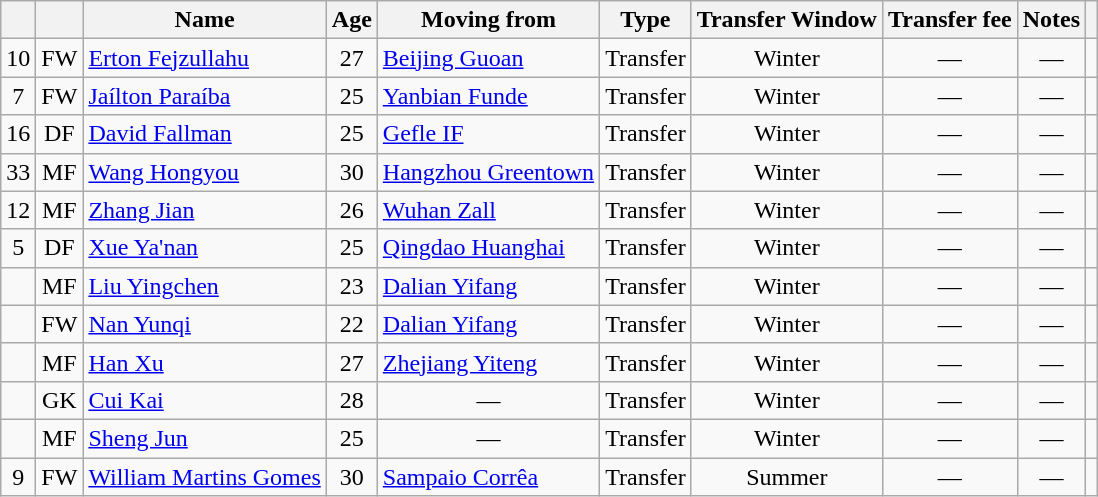<table class="wikitable" style="text-align: center">
<tr>
<th></th>
<th></th>
<th>Name</th>
<th>Age</th>
<th>Moving from</th>
<th>Type</th>
<th>Transfer Window</th>
<th>Transfer fee</th>
<th>Notes</th>
<th></th>
</tr>
<tr>
<td align="center">10</td>
<td align="center">FW</td>
<td align="left"> <a href='#'>Erton Fejzullahu</a></td>
<td align="center">27</td>
<td align="left"> <a href='#'>Beijing Guoan</a></td>
<td>Transfer</td>
<td>Winter</td>
<td>—</td>
<td>—</td>
<td></td>
</tr>
<tr>
<td align="center">7</td>
<td align="center">FW</td>
<td align="left"> <a href='#'>Jaílton Paraíba</a></td>
<td align="center">25</td>
<td align="left"> <a href='#'>Yanbian Funde</a></td>
<td>Transfer</td>
<td>Winter</td>
<td>—</td>
<td>—</td>
<td></td>
</tr>
<tr>
<td align="center">16</td>
<td align="center">DF</td>
<td align="left"> <a href='#'>David Fallman</a></td>
<td align="center">25</td>
<td align="left"> <a href='#'>Gefle IF</a></td>
<td>Transfer</td>
<td>Winter</td>
<td>—</td>
<td>—</td>
<td></td>
</tr>
<tr>
<td align="center">33</td>
<td align="center">MF</td>
<td align="left"> <a href='#'>Wang Hongyou</a></td>
<td align="center">30</td>
<td align="left"> <a href='#'>Hangzhou Greentown</a></td>
<td>Transfer</td>
<td>Winter</td>
<td>—</td>
<td>—</td>
<td></td>
</tr>
<tr>
<td align="center">12</td>
<td align="center">MF</td>
<td align="left"> <a href='#'>Zhang Jian</a></td>
<td align="center">26</td>
<td align="left"> <a href='#'>Wuhan Zall</a></td>
<td>Transfer</td>
<td>Winter</td>
<td>—</td>
<td>—</td>
<td></td>
</tr>
<tr>
<td align="center">5</td>
<td align="center">DF</td>
<td align="left"> <a href='#'>Xue Ya'nan</a></td>
<td align="center">25</td>
<td align="left"> <a href='#'>Qingdao Huanghai</a></td>
<td>Transfer</td>
<td>Winter</td>
<td>—</td>
<td>—</td>
<td></td>
</tr>
<tr>
<td align="center"></td>
<td align="center">MF</td>
<td align="left"> <a href='#'>Liu Yingchen</a></td>
<td align="center">23</td>
<td align="left"> <a href='#'>Dalian Yifang</a></td>
<td>Transfer</td>
<td>Winter</td>
<td>—</td>
<td>—</td>
<td></td>
</tr>
<tr>
<td align="center"></td>
<td align="center">FW</td>
<td align="left"> <a href='#'>Nan Yunqi</a></td>
<td>22</td>
<td align="left"> <a href='#'>Dalian Yifang</a></td>
<td>Transfer</td>
<td>Winter</td>
<td>—</td>
<td>—</td>
<td></td>
</tr>
<tr>
<td align="center"></td>
<td align="center">MF</td>
<td align="left"> <a href='#'>Han Xu</a></td>
<td align="center">27</td>
<td align="left"> <a href='#'>Zhejiang Yiteng</a></td>
<td>Transfer</td>
<td>Winter</td>
<td>—</td>
<td>—</td>
<td></td>
</tr>
<tr>
<td align="center"></td>
<td align="center">GK</td>
<td align="left"> <a href='#'>Cui Kai</a></td>
<td align="center">28</td>
<td>—</td>
<td>Transfer</td>
<td>Winter</td>
<td>—</td>
<td>—</td>
<td></td>
</tr>
<tr>
<td></td>
<td>MF</td>
<td align="left"> <a href='#'>Sheng Jun</a></td>
<td>25</td>
<td>—</td>
<td>Transfer</td>
<td>Winter</td>
<td>—</td>
<td>—</td>
<td></td>
</tr>
<tr>
<td align="center">9</td>
<td align="center">FW</td>
<td align="left"> <a href='#'>William Martins Gomes</a></td>
<td align="center">30</td>
<td align="left"> <a href='#'>Sampaio Corrêa</a></td>
<td>Transfer</td>
<td>Summer</td>
<td>—</td>
<td>—</td>
<td></td>
</tr>
</table>
